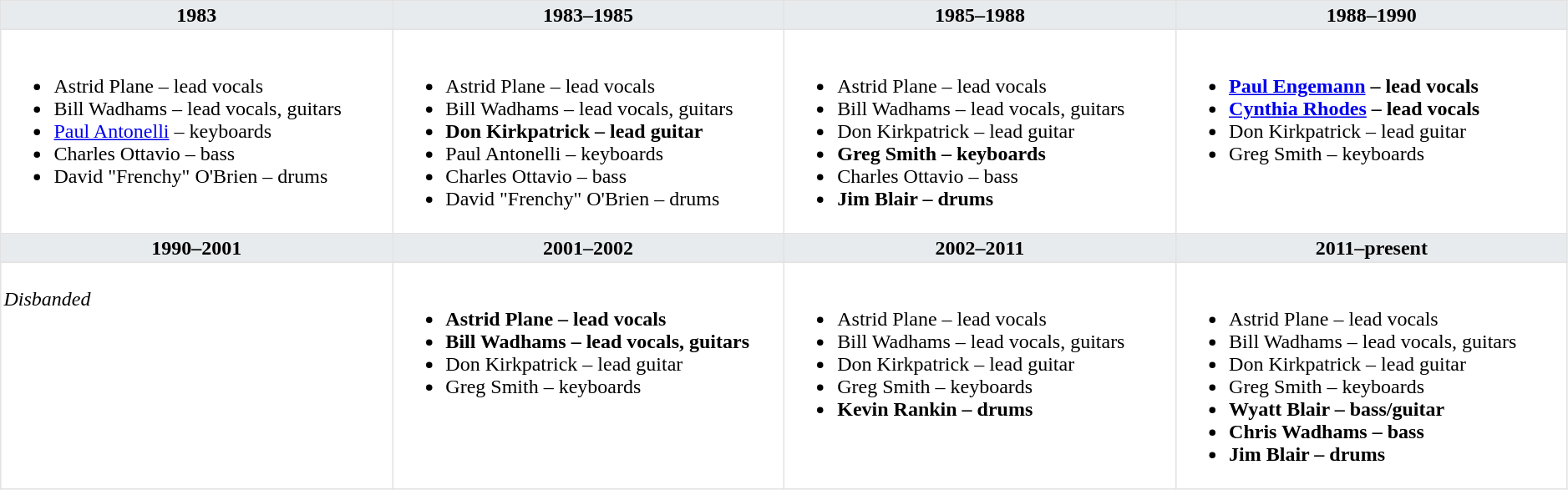<table class="toccolours" border=1 cellpadding=2 cellspacing=0 style="float: width: 375px; margin: 0 0 1em 1em; border-collapse: collapse; border: 1px solid #E2E2E2;" width=99%>
<tr>
<th bgcolor="#E7EBEE" valign=top width=25%>1983</th>
<th bgcolor="#E7EBEE" valign=top width=25%>1983–1985</th>
<th bgcolor="#E7EBEE" valign=top width=25%>1985–1988</th>
<th bgcolor="#E7EBEE" valign=top width=25%>1988–1990</th>
</tr>
<tr>
<td valign=top><br><ul><li>Astrid Plane – lead vocals</li><li>Bill Wadhams – lead vocals, guitars</li><li><a href='#'>Paul Antonelli</a> – keyboards</li><li>Charles Ottavio – bass</li><li>David "Frenchy" O'Brien – drums</li></ul></td>
<td valign=top><br><ul><li>Astrid Plane – lead vocals</li><li>Bill Wadhams – lead vocals, guitars</li><li><strong>Don Kirkpatrick – lead guitar</strong></li><li>Paul Antonelli – keyboards</li><li>Charles Ottavio – bass</li><li>David "Frenchy" O'Brien – drums</li></ul></td>
<td valign=top><br><ul><li>Astrid Plane – lead vocals</li><li>Bill Wadhams – lead vocals, guitars</li><li>Don Kirkpatrick – lead guitar</li><li><strong>Greg Smith – keyboards</strong></li><li>Charles Ottavio – bass</li><li><strong>Jim Blair – drums</strong></li></ul></td>
<td valign=top><br><ul><li><strong><a href='#'>Paul Engemann</a> – lead vocals</strong></li><li><strong><a href='#'>Cynthia Rhodes</a> – lead vocals</strong></li><li>Don Kirkpatrick – lead guitar</li><li>Greg Smith – keyboards</li></ul></td>
</tr>
<tr>
<th bgcolor="#E7EBEE" valign=top width=25%>1990–2001</th>
<th bgcolor="#E7EBEE" valign=top width=25%>2001–2002</th>
<th bgcolor="#E7EBEE" valign=top width=25%>2002–2011</th>
<th bgcolor="#E7EBEE" valign=top width=25%>2011–present</th>
</tr>
<tr>
<td valign=top><br><em>Disbanded</em></td>
<td valign=top><br><ul><li><strong>Astrid Plane – lead vocals</strong></li><li><strong>Bill Wadhams – lead vocals, guitars</strong></li><li>Don Kirkpatrick – lead guitar</li><li>Greg Smith – keyboards</li></ul></td>
<td valign=top><br><ul><li>Astrid Plane – lead vocals</li><li>Bill Wadhams – lead vocals, guitars</li><li>Don Kirkpatrick – lead guitar</li><li>Greg Smith – keyboards</li><li><strong>Kevin Rankin – drums</strong></li></ul></td>
<td valign=top><br><ul><li>Astrid Plane – lead vocals</li><li>Bill Wadhams – lead vocals, guitars</li><li>Don Kirkpatrick – lead guitar</li><li>Greg Smith – keyboards</li><li><strong>Wyatt Blair – bass/guitar</strong></li><li><strong>Chris Wadhams – bass</strong></li><li><strong>Jim Blair – drums</strong></li></ul></td>
</tr>
</table>
